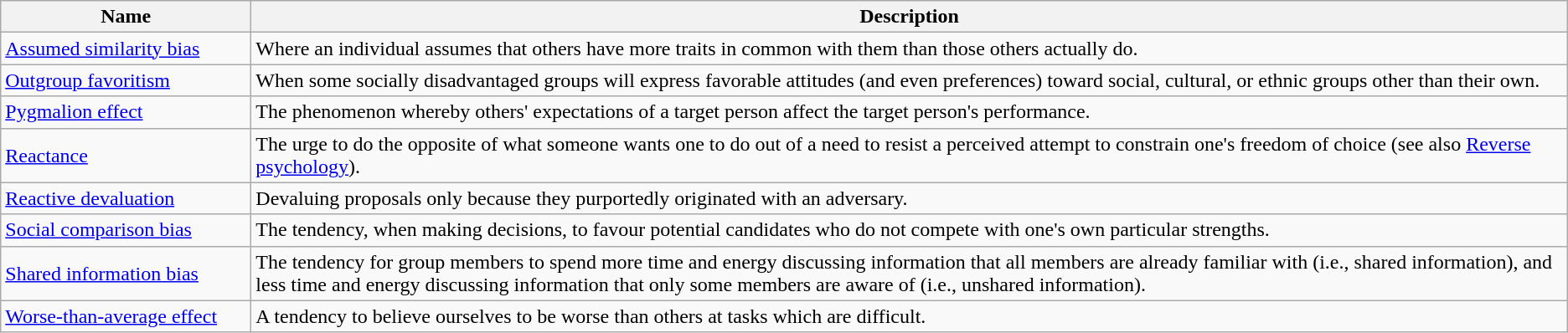<table class="wikitable sortable">
<tr>
<th scope="col" style="width: 12em;">Name</th>
<th scope="col">Description</th>
</tr>
<tr>
<td><a href='#'>Assumed similarity bias</a></td>
<td>Where an individual assumes that others have more traits in common with them than those others actually do.</td>
</tr>
<tr>
<td><a href='#'>Outgroup favoritism</a></td>
<td>When some socially disadvantaged groups will express favorable attitudes (and even preferences) toward social, cultural, or ethnic groups other than their own.</td>
</tr>
<tr>
<td><a href='#'>Pygmalion effect</a></td>
<td>The phenomenon whereby others' expectations of a target person affect the target person's performance.</td>
</tr>
<tr>
<td><a href='#'>Reactance</a></td>
<td>The urge to do the opposite of what someone wants one to do out of a need to resist a perceived attempt to constrain one's freedom of choice (see also <a href='#'>Reverse psychology</a>).</td>
</tr>
<tr>
<td><a href='#'>Reactive devaluation</a></td>
<td>Devaluing proposals only because they purportedly originated with an adversary.</td>
</tr>
<tr>
<td><a href='#'>Social comparison bias</a></td>
<td>The tendency, when making decisions, to favour potential candidates who do not compete with one's own particular strengths.</td>
</tr>
<tr>
<td><a href='#'>Shared information bias</a></td>
<td>The tendency for group members to spend more time and energy discussing information that all members are already familiar with (i.e., shared information), and less time and energy discussing information that only some members are aware of (i.e., unshared information).</td>
</tr>
<tr>
<td><a href='#'>Worse-than-average effect</a></td>
<td>A tendency to believe ourselves to be worse than others at tasks which are difficult.</td>
</tr>
</table>
